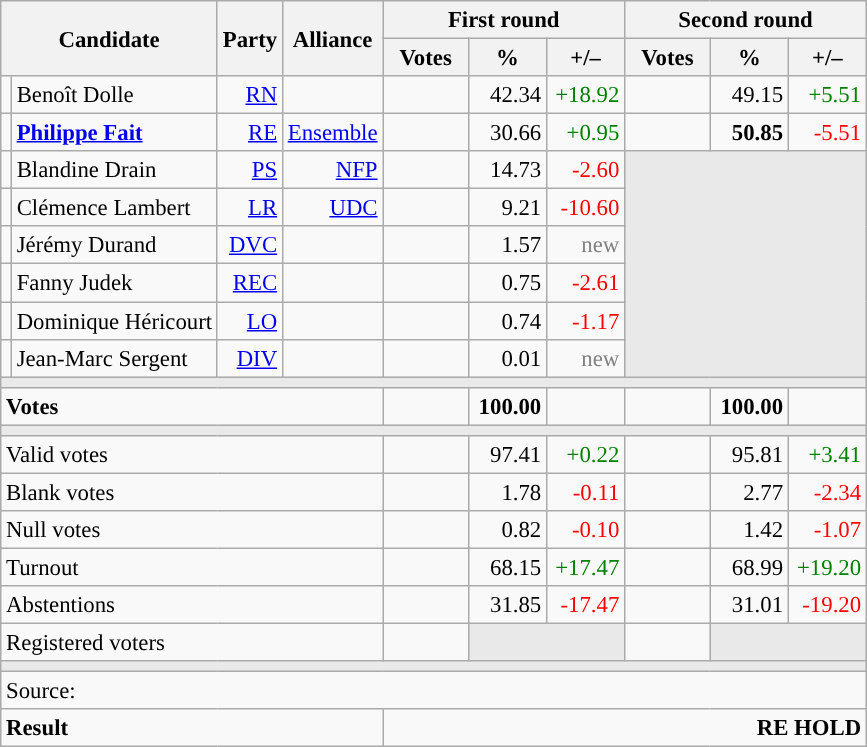<table class="wikitable" style="text-align:right;font-size:95%;">
<tr>
<th rowspan="2" colspan="2">Candidate</th>
<th colspan="1" rowspan="2">Party</th>
<th colspan="1" rowspan="2">Alliance</th>
<th colspan="3">First round</th>
<th colspan="3">Second round</th>
</tr>
<tr>
<th style="width:50px;">Votes</th>
<th style="width:45px;">%</th>
<th style="width:45px;">+/–</th>
<th style="width:50px;">Votes</th>
<th style="width:45px;">%</th>
<th style="width:45px;">+/–</th>
</tr>
<tr>
<td style="background:"></td>
<td style="text-align:left;">Benoît Dolle</td>
<td><a href='#'>RN</a></td>
<td></td>
<td></td>
<td>42.34</td>
<td style="color:green;">+18.92</td>
<td></td>
<td>49.15</td>
<td style="color:green;">+5.51</td>
</tr>
<tr>
<td style="background:"></td>
<td style="text-align:left;"><strong><a href='#'>Philippe Fait</a></strong></td>
<td><a href='#'>RE</a></td>
<td><a href='#'>Ensemble</a></td>
<td></td>
<td>30.66</td>
<td style="color:green;">+0.95</td>
<td><strong></strong></td>
<td><strong>50.85</strong></td>
<td style="color:red;">-5.51</td>
</tr>
<tr>
<td style="background:"></td>
<td style="text-align:left;">Blandine Drain</td>
<td><a href='#'>PS</a></td>
<td><a href='#'>NFP</a></td>
<td></td>
<td>14.73</td>
<td style="color:red;">-2.60</td>
<td colspan="3" rowspan="6" style="background:#E9E9E9;"></td>
</tr>
<tr>
<td style="background:"></td>
<td style="text-align:left;">Clémence Lambert</td>
<td><a href='#'>LR</a></td>
<td><a href='#'>UDC</a></td>
<td></td>
<td>9.21</td>
<td style="color:red;">-10.60</td>
</tr>
<tr>
<td style="background:"></td>
<td style="text-align:left;">Jérémy Durand</td>
<td><a href='#'>DVC</a></td>
<td></td>
<td></td>
<td>1.57</td>
<td style="color:grey;">new</td>
</tr>
<tr>
<td style="background:"></td>
<td style="text-align:left;">Fanny Judek</td>
<td><a href='#'>REC</a></td>
<td></td>
<td></td>
<td>0.75</td>
<td style="color:red;">-2.61</td>
</tr>
<tr>
<td style="background:"></td>
<td style="text-align:left;">Dominique Héricourt</td>
<td><a href='#'>LO</a></td>
<td></td>
<td></td>
<td>0.74</td>
<td style="color:red;">-1.17</td>
</tr>
<tr>
<td style="background:"></td>
<td style="text-align:left;">Jean-Marc Sergent</td>
<td><a href='#'>DIV</a></td>
<td></td>
<td></td>
<td>0.01</td>
<td style="color:grey;">new</td>
</tr>
<tr>
<td colspan="10" style="background:#E9E9E9;"></td>
</tr>
<tr style="font-weight:bold;">
<td colspan="4" style="text-align:left;">Votes</td>
<td></td>
<td>100.00</td>
<td></td>
<td></td>
<td>100.00</td>
<td></td>
</tr>
<tr>
<td colspan="10" style="background:#E9E9E9;"></td>
</tr>
<tr>
<td colspan="4" style="text-align:left;">Valid votes</td>
<td></td>
<td>97.41</td>
<td style="color:green;">+0.22</td>
<td></td>
<td>95.81</td>
<td style="color:green;">+3.41</td>
</tr>
<tr>
<td colspan="4" style="text-align:left;">Blank votes</td>
<td></td>
<td>1.78</td>
<td style="color:red;">-0.11</td>
<td></td>
<td>2.77</td>
<td style="color:red;">-2.34</td>
</tr>
<tr>
<td colspan="4" style="text-align:left;">Null votes</td>
<td></td>
<td>0.82</td>
<td style="color:red;">-0.10</td>
<td></td>
<td>1.42</td>
<td style="color:red;">-1.07</td>
</tr>
<tr>
<td colspan="4" style="text-align:left;">Turnout</td>
<td></td>
<td>68.15</td>
<td style="color:green;">+17.47</td>
<td></td>
<td>68.99</td>
<td style="color:green;">+19.20</td>
</tr>
<tr>
<td colspan="4" style="text-align:left;">Abstentions</td>
<td></td>
<td>31.85</td>
<td style="color:red;">-17.47</td>
<td></td>
<td>31.01</td>
<td style="color:red;">-19.20</td>
</tr>
<tr>
<td colspan="4" style="text-align:left;">Registered voters</td>
<td></td>
<td colspan="2" style="background:#E9E9E9;"></td>
<td></td>
<td colspan="2" style="background:#E9E9E9;"></td>
</tr>
<tr>
<td colspan="10" style="background:#E9E9E9;"></td>
</tr>
<tr>
<td colspan="10" style="text-align:left;">Source: </td>
</tr>
<tr style="font-weight:bold">
<td colspan="4" style="text-align:left;">Result</td>
<td colspan="6" style="background-color:">RE HOLD</td>
</tr>
</table>
